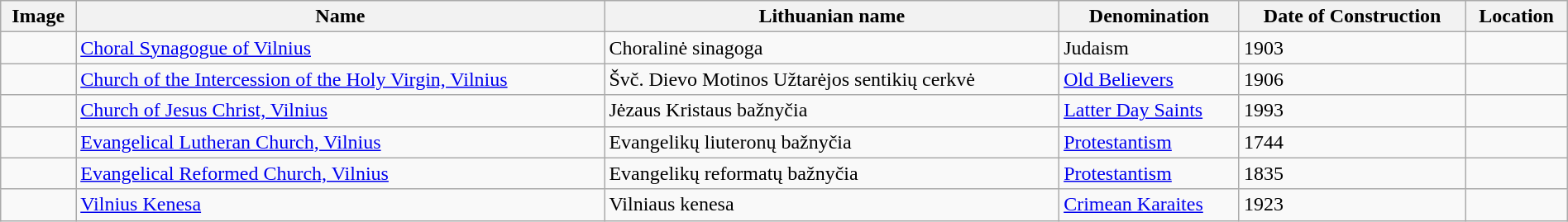<table class="wikitable sortable" width="100%">
<tr>
<th>Image</th>
<th>Name</th>
<th>Lithuanian name</th>
<th>Denomination</th>
<th>Date of Construction</th>
<th>Location</th>
</tr>
<tr>
<td></td>
<td><a href='#'>Choral Synagogue of Vilnius</a></td>
<td>Choralinė sinagoga</td>
<td>Judaism</td>
<td>1903</td>
<td></td>
</tr>
<tr>
<td></td>
<td><a href='#'>Church of the Intercession of the Holy Virgin, Vilnius</a></td>
<td>Švč. Dievo Motinos Užtarėjos sentikių cerkvė</td>
<td><a href='#'>Old Believers</a></td>
<td>1906</td>
<td></td>
</tr>
<tr>
<td></td>
<td><a href='#'>Church of Jesus Christ, Vilnius</a></td>
<td>Jėzaus Kristaus bažnyčia</td>
<td><a href='#'>Latter Day Saints</a></td>
<td>1993</td>
<td></td>
</tr>
<tr>
<td></td>
<td><a href='#'>Evangelical Lutheran Church, Vilnius</a></td>
<td>Evangelikų liuteronų bažnyčia</td>
<td><a href='#'>Protestantism</a></td>
<td>1744</td>
<td></td>
</tr>
<tr>
<td></td>
<td><a href='#'>Evangelical Reformed Church, Vilnius</a></td>
<td>Evangelikų reformatų bažnyčia</td>
<td><a href='#'>Protestantism</a></td>
<td>1835</td>
<td></td>
</tr>
<tr>
<td></td>
<td><a href='#'>Vilnius Kenesa</a></td>
<td>Vilniaus kenesa</td>
<td><a href='#'>Crimean Karaites</a></td>
<td>1923</td>
<td></td>
</tr>
</table>
